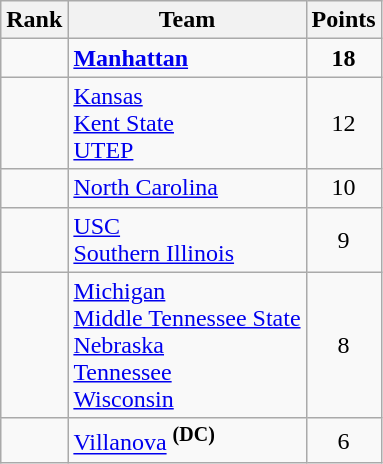<table class="wikitable sortable" style="text-align:center">
<tr>
<th>Rank</th>
<th>Team</th>
<th>Points</th>
</tr>
<tr>
<td></td>
<td align="left"><strong><a href='#'>Manhattan</a></strong></td>
<td><strong>18</strong></td>
</tr>
<tr>
<td></td>
<td align="left"><a href='#'>Kansas</a><br><a href='#'>Kent State</a><br><a href='#'>UTEP</a></td>
<td>12</td>
</tr>
<tr>
<td></td>
<td align="left"><a href='#'>North Carolina</a></td>
<td>10</td>
</tr>
<tr>
<td></td>
<td align="left"><a href='#'>USC</a><br> <a href='#'>Southern Illinois</a></td>
<td>9</td>
</tr>
<tr>
<td></td>
<td align="left"><a href='#'>Michigan</a><br><a href='#'>Middle Tennessee State</a><br><a href='#'>Nebraska</a><br><a href='#'>Tennessee</a><br><a href='#'>Wisconsin</a></td>
<td>8</td>
</tr>
<tr>
<td></td>
<td align="left"><a href='#'>Villanova</a> <sup><strong>(DC)</strong></sup></td>
<td>6</td>
</tr>
</table>
